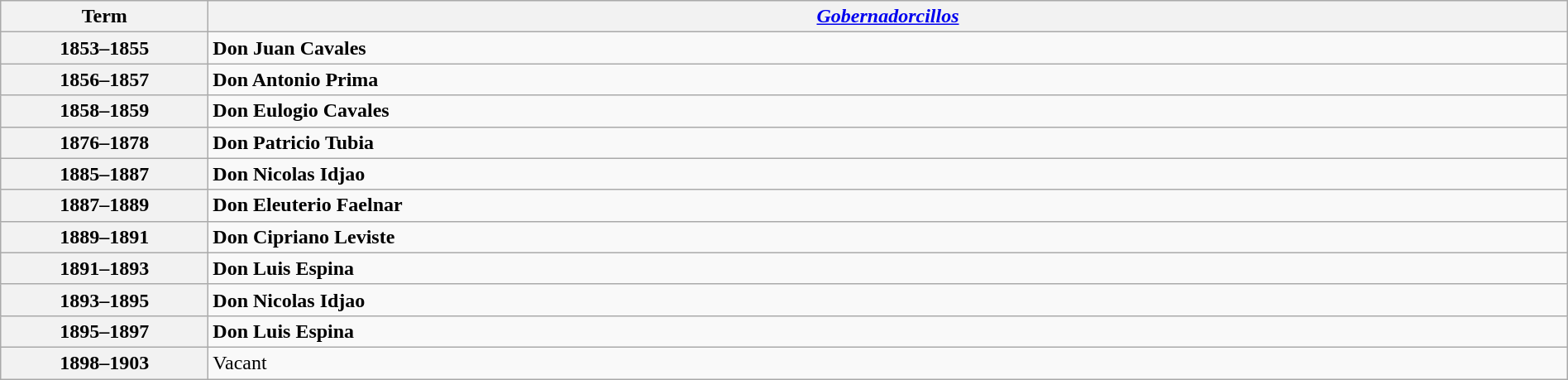<table class="collapsible collapsed wikitable plainrowheaders" width="100%">
<tr>
<th scope="col" style="width:10em">Term</th>
<th scope="col"><em><a href='#'>Gobernadorcillos</a></em></th>
</tr>
<tr>
<th style="text-align: center;" scope=row>1853–1855</th>
<td><strong>Don Juan Cavales</strong></td>
</tr>
<tr>
<th style="text-align: center;" scope=row>1856–1857</th>
<td><strong>Don Antonio Prima</strong></td>
</tr>
<tr>
<th style="text-align: center;" scope=row>1858–1859</th>
<td><strong>Don Eulogio Cavales</strong></td>
</tr>
<tr>
<th style="text-align: center;" scope=row>1876–1878</th>
<td><strong>Don Patricio Tubia</strong></td>
</tr>
<tr>
<th style="text-align: center;" scope=row>1885–1887</th>
<td><strong>Don Nicolas Idjao</strong></td>
</tr>
<tr>
<th style="text-align: center;" scope=row>1887–1889</th>
<td><strong>Don Eleuterio Faelnar</strong></td>
</tr>
<tr>
<th style="text-align: center;" scope=row>1889–1891</th>
<td><strong>Don Cipriano Leviste</strong></td>
</tr>
<tr>
<th style="text-align: center;" scope=row>1891–1893</th>
<td><strong>Don Luis Espina</strong></td>
</tr>
<tr>
<th style="text-align: center;" scope=row>1893–1895</th>
<td><strong>Don Nicolas Idjao</strong></td>
</tr>
<tr>
<th style="text-align: center;" scope=row>1895–1897</th>
<td><strong>Don Luis Espina</strong></td>
</tr>
<tr>
<th style="text-align: center;" scope=row>1898–1903</th>
<td>Vacant</td>
</tr>
</table>
